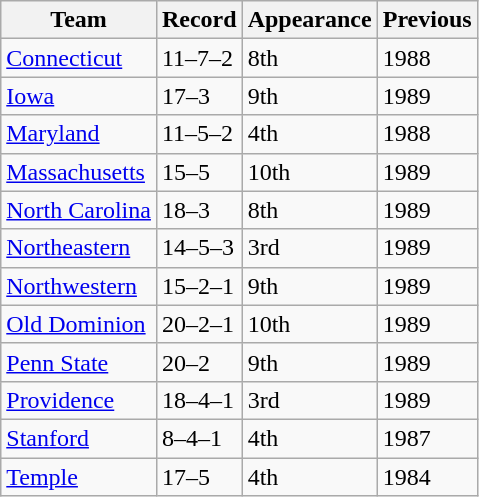<table class="wikitable sortable">
<tr>
<th>Team</th>
<th>Record</th>
<th>Appearance</th>
<th>Previous</th>
</tr>
<tr>
<td><a href='#'>Connecticut</a></td>
<td>11–7–2</td>
<td>8th</td>
<td>1988</td>
</tr>
<tr>
<td><a href='#'>Iowa</a></td>
<td>17–3</td>
<td>9th</td>
<td>1989</td>
</tr>
<tr>
<td><a href='#'>Maryland</a></td>
<td>11–5–2</td>
<td>4th</td>
<td>1988</td>
</tr>
<tr>
<td><a href='#'>Massachusetts</a></td>
<td>15–5</td>
<td>10th</td>
<td>1989</td>
</tr>
<tr>
<td><a href='#'>North Carolina</a></td>
<td>18–3</td>
<td>8th</td>
<td>1989</td>
</tr>
<tr>
<td><a href='#'>Northeastern</a></td>
<td>14–5–3</td>
<td>3rd</td>
<td>1989</td>
</tr>
<tr>
<td><a href='#'>Northwestern</a></td>
<td>15–2–1</td>
<td>9th</td>
<td>1989</td>
</tr>
<tr>
<td><a href='#'>Old Dominion</a></td>
<td>20–2–1</td>
<td>10th</td>
<td>1989</td>
</tr>
<tr>
<td><a href='#'>Penn State</a></td>
<td>20–2</td>
<td>9th</td>
<td>1989</td>
</tr>
<tr>
<td><a href='#'>Providence</a></td>
<td>18–4–1</td>
<td>3rd</td>
<td>1989</td>
</tr>
<tr>
<td><a href='#'>Stanford</a></td>
<td>8–4–1</td>
<td>4th</td>
<td>1987</td>
</tr>
<tr>
<td><a href='#'>Temple</a></td>
<td>17–5</td>
<td>4th</td>
<td>1984</td>
</tr>
</table>
